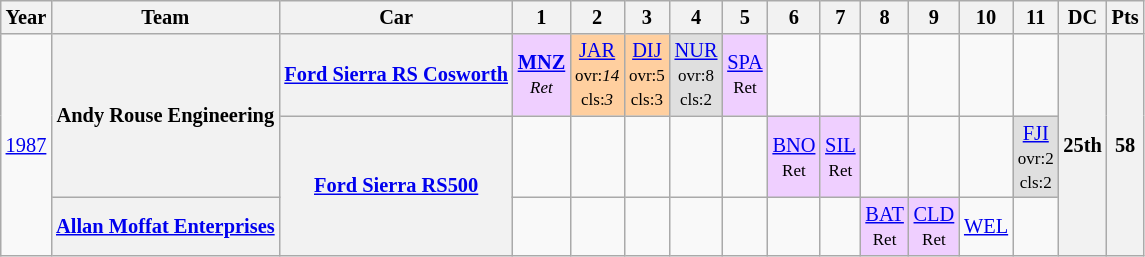<table class="wikitable" style="text-align:center; font-size:85%">
<tr>
<th>Year</th>
<th>Team</th>
<th>Car</th>
<th>1</th>
<th>2</th>
<th>3</th>
<th>4</th>
<th>5</th>
<th>6</th>
<th>7</th>
<th>8</th>
<th>9</th>
<th>10</th>
<th>11</th>
<th>DC</th>
<th>Pts</th>
</tr>
<tr>
<td rowspan=3><a href='#'>1987</a></td>
<th rowspan=2 nowrap> Andy Rouse Engineering</th>
<th nowrap><a href='#'>Ford Sierra RS Cosworth</a></th>
<td style="background:#efcfff;"><strong><a href='#'>MNZ</a></strong><br><small><em>Ret</em></small></td>
<td style="background:#ffcf9f;"><a href='#'>JAR</a><br><small>ovr:<em>14</em><br>cls:<em>3</em></small></td>
<td style="background:#ffcf9f;"><a href='#'>DIJ</a><br><small>ovr:5<br>cls:3</small></td>
<td style="background:#dfdfdf;"><a href='#'>NUR</a><br><small>ovr:8<br>cls:2</small></td>
<td style="background:#efcfff;"><a href='#'>SPA</a><br><small>Ret</small></td>
<td></td>
<td></td>
<td></td>
<td></td>
<td></td>
<td></td>
<th rowspan=3>25th</th>
<th rowspan=3>58</th>
</tr>
<tr>
<th rowspan=2 nowrap><a href='#'>Ford Sierra RS500</a></th>
<td></td>
<td></td>
<td></td>
<td></td>
<td></td>
<td style="background:#efcfff;"><a href='#'>BNO</a><br><small>Ret</small></td>
<td style="background:#efcfff;"><a href='#'>SIL</a><br><small>Ret</small></td>
<td></td>
<td></td>
<td></td>
<td style="background:#dfdfdf;"><a href='#'>FJI</a><br><small>ovr:2<br>cls:2</small></td>
</tr>
<tr>
<th nowrap> <a href='#'>Allan Moffat Enterprises</a></th>
<td></td>
<td></td>
<td></td>
<td></td>
<td></td>
<td></td>
<td></td>
<td style="background:#efcfff;"><a href='#'>BAT</a><br><small>Ret</small></td>
<td style="background:#efcfff;"><a href='#'>CLD</a><br><small>Ret</small></td>
<td><a href='#'>WEL</a></td>
<td></td>
</tr>
</table>
